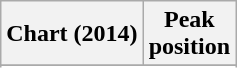<table class="wikitable plainrowheaders sortable" style="text-align:center;">
<tr>
<th scope="col">Chart (2014)</th>
<th scope="col">Peak<br>position</th>
</tr>
<tr>
</tr>
<tr>
</tr>
</table>
